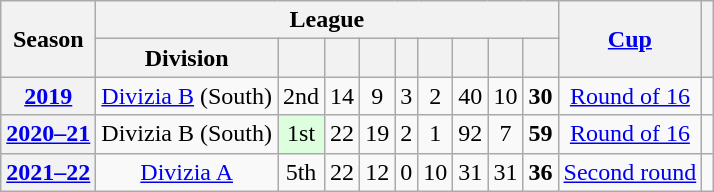<table class="wikitable plainrowheaders" style="text-align: center;">
<tr>
<th rowspan=2 scope=col>Season</th>
<th colspan=9>League</th>
<th rowspan=2 scope=col><a href='#'>Cup</a></th>
<th rowspan=2 scope=col></th>
</tr>
<tr>
<th scope=col>Division</th>
<th scope=col></th>
<th scope=col></th>
<th scope=col></th>
<th scope=col></th>
<th scope=col></th>
<th scope=col></th>
<th scope=col></th>
<th scope=col></th>
</tr>
<tr>
<th scope="row"><a href='#'>2019</a></th>
<td><a href='#'>Divizia B</a> (South)</td>
<td>2nd</td>
<td>14</td>
<td>9</td>
<td>3</td>
<td>2</td>
<td>40</td>
<td>10</td>
<td><strong>30</strong></td>
<td><a href='#'>Round of 16</a></td>
<td></td>
</tr>
<tr>
<th scope="row"><a href='#'>2020–21</a></th>
<td>Divizia B (South)</td>
<td bgcolor="#ddffdd"> 1st</td>
<td>22</td>
<td>19</td>
<td>2</td>
<td>1</td>
<td>92</td>
<td>7</td>
<td><strong>59</strong></td>
<td><a href='#'>Round of 16</a></td>
<td></td>
</tr>
<tr>
<th scope="row"><a href='#'>2021–22</a></th>
<td><a href='#'>Divizia A</a></td>
<td>5th</td>
<td>22</td>
<td>12</td>
<td>0</td>
<td>10</td>
<td>31</td>
<td>31</td>
<td><strong>36</strong></td>
<td><a href='#'>Second round</a></td>
<td></td>
</tr>
</table>
